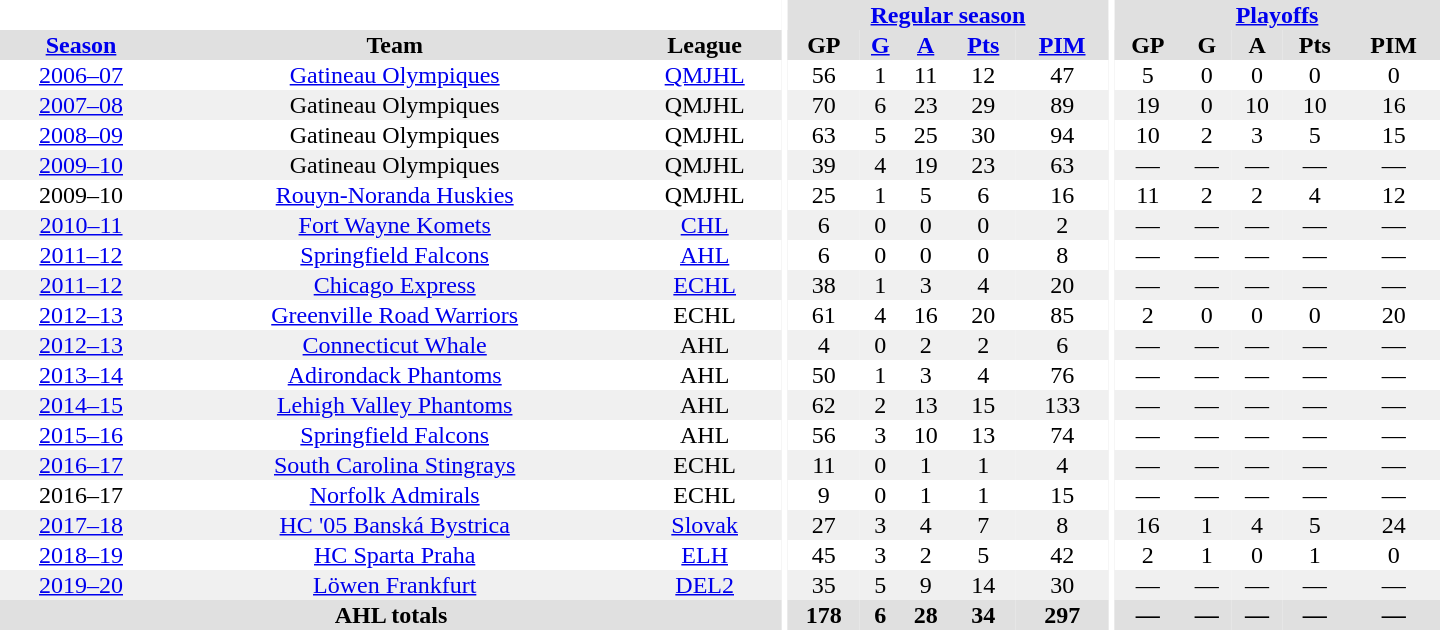<table border="0" cellpadding="1" cellspacing="0" style="text-align:center; width:60em">
<tr bgcolor="#e0e0e0">
<th colspan="3" bgcolor="#ffffff"></th>
<th rowspan="99" bgcolor="#ffffff"></th>
<th colspan="5"><a href='#'>Regular season</a></th>
<th rowspan="99" bgcolor="#ffffff"></th>
<th colspan="5"><a href='#'>Playoffs</a></th>
</tr>
<tr bgcolor="#e0e0e0">
<th><a href='#'>Season</a></th>
<th>Team</th>
<th>League</th>
<th>GP</th>
<th><a href='#'>G</a></th>
<th><a href='#'>A</a></th>
<th><a href='#'>Pts</a></th>
<th><a href='#'>PIM</a></th>
<th>GP</th>
<th>G</th>
<th>A</th>
<th>Pts</th>
<th>PIM</th>
</tr>
<tr>
<td><a href='#'>2006–07</a></td>
<td><a href='#'>Gatineau Olympiques</a></td>
<td><a href='#'>QMJHL</a></td>
<td>56</td>
<td>1</td>
<td>11</td>
<td>12</td>
<td>47</td>
<td>5</td>
<td>0</td>
<td>0</td>
<td>0</td>
<td>0</td>
</tr>
<tr bgcolor="#f0f0f0">
<td><a href='#'>2007–08</a></td>
<td>Gatineau Olympiques</td>
<td>QMJHL</td>
<td>70</td>
<td>6</td>
<td>23</td>
<td>29</td>
<td>89</td>
<td>19</td>
<td>0</td>
<td>10</td>
<td>10</td>
<td>16</td>
</tr>
<tr>
<td><a href='#'>2008–09</a></td>
<td>Gatineau Olympiques</td>
<td>QMJHL</td>
<td>63</td>
<td>5</td>
<td>25</td>
<td>30</td>
<td>94</td>
<td>10</td>
<td>2</td>
<td>3</td>
<td>5</td>
<td>15</td>
</tr>
<tr bgcolor="#f0f0f0">
<td><a href='#'>2009–10</a></td>
<td>Gatineau Olympiques</td>
<td>QMJHL</td>
<td>39</td>
<td>4</td>
<td>19</td>
<td>23</td>
<td>63</td>
<td>—</td>
<td>—</td>
<td>—</td>
<td>—</td>
<td>—</td>
</tr>
<tr>
<td>2009–10</td>
<td><a href='#'>Rouyn-Noranda Huskies</a></td>
<td>QMJHL</td>
<td>25</td>
<td>1</td>
<td>5</td>
<td>6</td>
<td>16</td>
<td>11</td>
<td>2</td>
<td>2</td>
<td>4</td>
<td>12</td>
</tr>
<tr bgcolor="#f0f0f0">
<td><a href='#'>2010–11</a></td>
<td><a href='#'>Fort Wayne Komets</a></td>
<td><a href='#'>CHL</a></td>
<td>6</td>
<td>0</td>
<td>0</td>
<td>0</td>
<td>2</td>
<td>—</td>
<td>—</td>
<td>—</td>
<td>—</td>
<td>—</td>
</tr>
<tr>
<td><a href='#'>2011–12</a></td>
<td><a href='#'>Springfield Falcons</a></td>
<td><a href='#'>AHL</a></td>
<td>6</td>
<td>0</td>
<td>0</td>
<td>0</td>
<td>8</td>
<td>—</td>
<td>—</td>
<td>—</td>
<td>—</td>
<td>—</td>
</tr>
<tr bgcolor="#f0f0f0">
<td><a href='#'>2011–12</a></td>
<td><a href='#'>Chicago Express</a></td>
<td><a href='#'>ECHL</a></td>
<td>38</td>
<td>1</td>
<td>3</td>
<td>4</td>
<td>20</td>
<td>—</td>
<td>—</td>
<td>—</td>
<td>—</td>
<td>—</td>
</tr>
<tr>
<td><a href='#'>2012–13</a></td>
<td><a href='#'>Greenville Road Warriors</a></td>
<td>ECHL</td>
<td>61</td>
<td>4</td>
<td>16</td>
<td>20</td>
<td>85</td>
<td>2</td>
<td>0</td>
<td>0</td>
<td>0</td>
<td>20</td>
</tr>
<tr bgcolor="#f0f0f0">
<td><a href='#'>2012–13</a></td>
<td><a href='#'>Connecticut Whale</a></td>
<td>AHL</td>
<td>4</td>
<td>0</td>
<td>2</td>
<td>2</td>
<td>6</td>
<td>—</td>
<td>—</td>
<td>—</td>
<td>—</td>
<td>—</td>
</tr>
<tr>
<td><a href='#'>2013–14</a></td>
<td><a href='#'>Adirondack Phantoms</a></td>
<td>AHL</td>
<td>50</td>
<td>1</td>
<td>3</td>
<td>4</td>
<td>76</td>
<td>—</td>
<td>—</td>
<td>—</td>
<td>—</td>
<td>—</td>
</tr>
<tr bgcolor="#f0f0f0">
<td><a href='#'>2014–15</a></td>
<td><a href='#'>Lehigh Valley Phantoms</a></td>
<td>AHL</td>
<td>62</td>
<td>2</td>
<td>13</td>
<td>15</td>
<td>133</td>
<td>—</td>
<td>—</td>
<td>—</td>
<td>—</td>
<td>—</td>
</tr>
<tr>
<td><a href='#'>2015–16</a></td>
<td><a href='#'>Springfield Falcons</a></td>
<td>AHL</td>
<td>56</td>
<td>3</td>
<td>10</td>
<td>13</td>
<td>74</td>
<td>—</td>
<td>—</td>
<td>—</td>
<td>—</td>
<td>—</td>
</tr>
<tr bgcolor="#f0f0f0">
<td><a href='#'>2016–17</a></td>
<td><a href='#'>South Carolina Stingrays</a></td>
<td>ECHL</td>
<td>11</td>
<td>0</td>
<td>1</td>
<td>1</td>
<td>4</td>
<td>—</td>
<td>—</td>
<td>—</td>
<td>—</td>
<td>—</td>
</tr>
<tr>
<td>2016–17</td>
<td><a href='#'>Norfolk Admirals</a></td>
<td>ECHL</td>
<td>9</td>
<td>0</td>
<td>1</td>
<td>1</td>
<td>15</td>
<td>—</td>
<td>—</td>
<td>—</td>
<td>—</td>
<td>—</td>
</tr>
<tr bgcolor="#f0f0f0">
<td><a href='#'>2017–18</a></td>
<td><a href='#'>HC '05 Banská Bystrica</a></td>
<td><a href='#'>Slovak</a></td>
<td>27</td>
<td>3</td>
<td>4</td>
<td>7</td>
<td>8</td>
<td>16</td>
<td>1</td>
<td>4</td>
<td>5</td>
<td>24</td>
</tr>
<tr>
<td><a href='#'>2018–19</a></td>
<td><a href='#'>HC Sparta Praha</a></td>
<td><a href='#'>ELH</a></td>
<td>45</td>
<td>3</td>
<td>2</td>
<td>5</td>
<td>42</td>
<td>2</td>
<td>1</td>
<td>0</td>
<td>1</td>
<td>0</td>
</tr>
<tr bgcolor="#f0f0f0">
<td><a href='#'>2019–20</a></td>
<td><a href='#'>Löwen Frankfurt</a></td>
<td><a href='#'>DEL2</a></td>
<td>35</td>
<td>5</td>
<td>9</td>
<td>14</td>
<td>30</td>
<td>—</td>
<td>—</td>
<td>—</td>
<td>—</td>
<td>—</td>
</tr>
<tr bgcolor="#e0e0e0">
<th colspan="3">AHL totals</th>
<th>178</th>
<th>6</th>
<th>28</th>
<th>34</th>
<th>297</th>
<th>—</th>
<th>—</th>
<th>—</th>
<th>—</th>
<th>—</th>
</tr>
</table>
